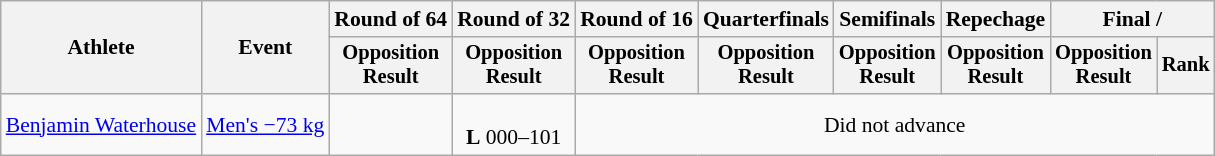<table class="wikitable" style="font-size:90%">
<tr>
<th rowspan="2">Athlete</th>
<th rowspan="2">Event</th>
<th>Round of 64</th>
<th>Round of 32</th>
<th>Round of 16</th>
<th>Quarterfinals</th>
<th>Semifinals</th>
<th>Repechage</th>
<th colspan=2>Final / </th>
</tr>
<tr style="font-size:95%">
<th>Opposition<br>Result</th>
<th>Opposition<br>Result</th>
<th>Opposition<br>Result</th>
<th>Opposition<br>Result</th>
<th>Opposition<br>Result</th>
<th>Opposition<br>Result</th>
<th>Opposition<br>Result</th>
<th>Rank</th>
</tr>
<tr align=center>
<td align=left><a href='#'>Benjamin Waterhouse</a></td>
<td align=left><a href='#'>Men's −73 kg</a></td>
<td></td>
<td><br><strong>L</strong> 000–101</td>
<td colspan=6>Did not advance</td>
</tr>
</table>
